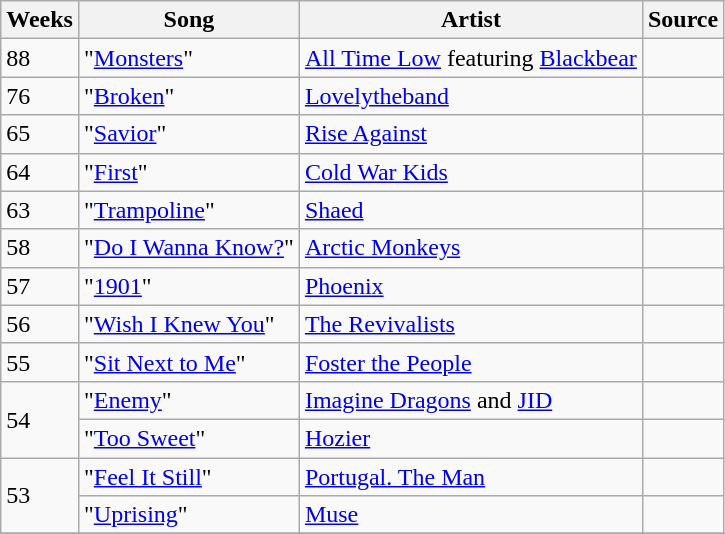<table class="wikitable">
<tr>
<th>Weeks</th>
<th>Song</th>
<th>Artist</th>
<th>Source</th>
</tr>
<tr>
<td>88</td>
<td>"<a href='#'>Monsters</a>"</td>
<td><a href='#'>All Time Low</a> featuring <a href='#'>Blackbear</a></td>
<td></td>
</tr>
<tr>
<td>76</td>
<td>"<a href='#'>Broken</a>"</td>
<td><a href='#'>Lovelytheband</a></td>
<td></td>
</tr>
<tr>
<td>65</td>
<td>"<a href='#'>Savior</a>"</td>
<td><a href='#'>Rise Against</a></td>
<td></td>
</tr>
<tr>
<td>64</td>
<td>"<a href='#'>First</a>"</td>
<td><a href='#'>Cold War Kids</a></td>
<td></td>
</tr>
<tr>
<td>63</td>
<td>"<a href='#'>Trampoline</a>"</td>
<td><a href='#'>Shaed</a></td>
<td></td>
</tr>
<tr>
<td>58</td>
<td>"<a href='#'>Do I Wanna Know?</a>"</td>
<td><a href='#'>Arctic Monkeys</a></td>
<td></td>
</tr>
<tr>
<td>57</td>
<td>"<a href='#'>1901</a>"</td>
<td><a href='#'>Phoenix</a></td>
<td></td>
</tr>
<tr>
<td>56</td>
<td>"<a href='#'>Wish I Knew You</a>"</td>
<td><a href='#'>The Revivalists</a></td>
<td></td>
</tr>
<tr>
<td>55</td>
<td>"<a href='#'>Sit Next to Me</a>"</td>
<td><a href='#'>Foster the People</a></td>
<td></td>
</tr>
<tr>
<td rowspan="2">54</td>
<td>"<a href='#'>Enemy</a>"</td>
<td><a href='#'>Imagine Dragons</a> and <a href='#'>JID</a></td>
<td></td>
</tr>
<tr>
<td>"<a href='#'>Too Sweet</a>"</td>
<td><a href='#'>Hozier</a></td>
<td></td>
</tr>
<tr>
<td rowspan="2">53</td>
<td>"<a href='#'>Feel It Still</a>"</td>
<td><a href='#'>Portugal. The Man</a></td>
<td></td>
</tr>
<tr>
<td>"<a href='#'>Uprising</a>"</td>
<td><a href='#'>Muse</a></td>
<td></td>
</tr>
<tr>
</tr>
</table>
